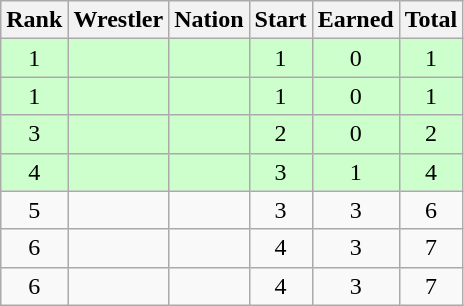<table class="wikitable sortable" style="text-align:center;">
<tr>
<th>Rank</th>
<th>Wrestler</th>
<th>Nation</th>
<th>Start</th>
<th>Earned</th>
<th>Total</th>
</tr>
<tr style="background:#cfc;">
<td>1</td>
<td align=left></td>
<td align=left></td>
<td>1</td>
<td>0</td>
<td>1</td>
</tr>
<tr style="background:#cfc;">
<td>1</td>
<td align=left></td>
<td align=left></td>
<td>1</td>
<td>0</td>
<td>1</td>
</tr>
<tr style="background:#cfc;">
<td>3</td>
<td align=left></td>
<td align=left></td>
<td>2</td>
<td>0</td>
<td>2</td>
</tr>
<tr style="background:#cfc;">
<td>4</td>
<td align=left></td>
<td align=left></td>
<td>3</td>
<td>1</td>
<td>4</td>
</tr>
<tr>
<td>5</td>
<td align=left></td>
<td align=left></td>
<td>3</td>
<td>3</td>
<td>6</td>
</tr>
<tr>
<td>6</td>
<td align=left></td>
<td align=left></td>
<td>4</td>
<td>3</td>
<td>7</td>
</tr>
<tr>
<td>6</td>
<td align=left></td>
<td align=left></td>
<td>4</td>
<td>3</td>
<td>7</td>
</tr>
</table>
